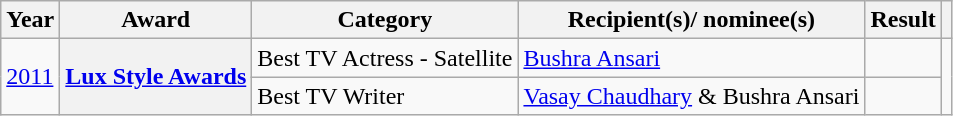<table class="wikitable plainrowheaders">
<tr>
<th>Year</th>
<th>Award</th>
<th>Category</th>
<th>Recipient(s)/ nominee(s)</th>
<th scope="col" class="unsortable">Result</th>
<th scope="col" class="unsortable"></th>
</tr>
<tr>
<td rowspan="2"><a href='#'>2011</a></td>
<th scope="row" rowspan="2"><a href='#'>Lux Style Awards</a></th>
<td>Best TV Actress - Satellite</td>
<td><a href='#'>Bushra Ansari</a></td>
<td></td>
<td rowspan="2"></td>
</tr>
<tr>
<td>Best TV Writer</td>
<td><a href='#'>Vasay Chaudhary</a> & Bushra Ansari</td>
<td></td>
</tr>
</table>
